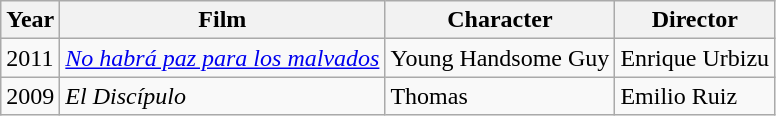<table class="wikitable sortable">
<tr>
<th>Year</th>
<th>Film</th>
<th>Character</th>
<th>Director</th>
</tr>
<tr>
<td>2011</td>
<td><em><a href='#'>No habrá paz para los malvados</a></em></td>
<td>Young Handsome Guy</td>
<td>Enrique Urbizu</td>
</tr>
<tr>
<td>2009</td>
<td><em>El Discípulo</em></td>
<td>Thomas</td>
<td>Emilio Ruiz</td>
</tr>
</table>
